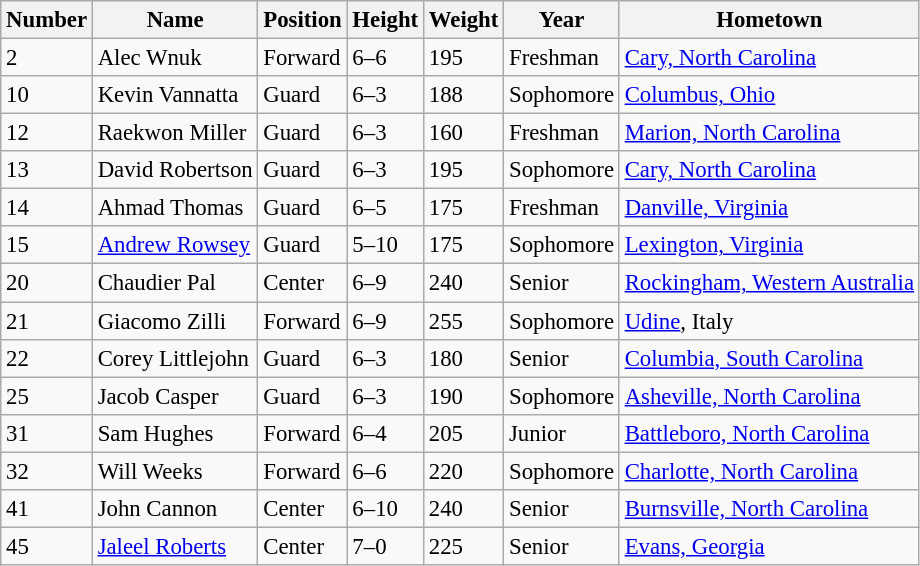<table class="wikitable sortable" style="font-size: 95%;">
<tr>
<th>Number</th>
<th>Name</th>
<th>Position</th>
<th>Height</th>
<th>Weight</th>
<th>Year</th>
<th>Hometown</th>
</tr>
<tr>
<td>2</td>
<td>Alec Wnuk</td>
<td>Forward</td>
<td>6–6</td>
<td>195</td>
<td>Freshman</td>
<td><a href='#'>Cary, North Carolina</a></td>
</tr>
<tr>
<td>10</td>
<td>Kevin Vannatta</td>
<td>Guard</td>
<td>6–3</td>
<td>188</td>
<td>Sophomore</td>
<td><a href='#'>Columbus, Ohio</a></td>
</tr>
<tr>
<td>12</td>
<td>Raekwon Miller</td>
<td>Guard</td>
<td>6–3</td>
<td>160</td>
<td>Freshman</td>
<td><a href='#'>Marion, North Carolina</a></td>
</tr>
<tr>
<td>13</td>
<td>David Robertson</td>
<td>Guard</td>
<td>6–3</td>
<td>195</td>
<td>Sophomore</td>
<td><a href='#'>Cary, North Carolina</a></td>
</tr>
<tr>
<td>14</td>
<td>Ahmad Thomas</td>
<td>Guard</td>
<td>6–5</td>
<td>175</td>
<td>Freshman</td>
<td><a href='#'>Danville, Virginia</a></td>
</tr>
<tr>
<td>15</td>
<td><a href='#'>Andrew Rowsey</a></td>
<td>Guard</td>
<td>5–10</td>
<td>175</td>
<td>Sophomore</td>
<td><a href='#'>Lexington, Virginia</a></td>
</tr>
<tr>
<td>20</td>
<td>Chaudier Pal</td>
<td>Center</td>
<td>6–9</td>
<td>240</td>
<td>Senior</td>
<td><a href='#'>Rockingham, Western Australia</a></td>
</tr>
<tr>
<td>21</td>
<td>Giacomo Zilli</td>
<td>Forward</td>
<td>6–9</td>
<td>255</td>
<td>Sophomore</td>
<td><a href='#'>Udine</a>, Italy</td>
</tr>
<tr>
<td>22</td>
<td>Corey Littlejohn</td>
<td>Guard</td>
<td>6–3</td>
<td>180</td>
<td>Senior</td>
<td><a href='#'>Columbia, South Carolina</a></td>
</tr>
<tr>
<td>25</td>
<td>Jacob Casper</td>
<td>Guard</td>
<td>6–3</td>
<td>190</td>
<td>Sophomore</td>
<td><a href='#'>Asheville, North Carolina</a></td>
</tr>
<tr>
<td>31</td>
<td>Sam Hughes</td>
<td>Forward</td>
<td>6–4</td>
<td>205</td>
<td>Junior</td>
<td><a href='#'>Battleboro, North Carolina</a></td>
</tr>
<tr>
<td>32</td>
<td>Will Weeks</td>
<td>Forward</td>
<td>6–6</td>
<td>220</td>
<td>Sophomore</td>
<td><a href='#'>Charlotte, North Carolina</a></td>
</tr>
<tr>
<td>41</td>
<td>John Cannon</td>
<td>Center</td>
<td>6–10</td>
<td>240</td>
<td>Senior</td>
<td><a href='#'>Burnsville, North Carolina</a></td>
</tr>
<tr>
<td>45</td>
<td><a href='#'>Jaleel Roberts</a></td>
<td>Center</td>
<td>7–0</td>
<td>225</td>
<td>Senior</td>
<td><a href='#'>Evans, Georgia</a></td>
</tr>
</table>
